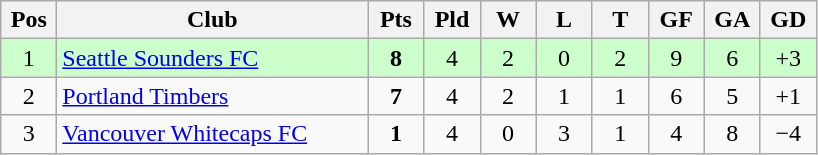<table class="wikitable" style="text-align:center">
<tr>
<th width=30>Pos</th>
<th width=200>Club</th>
<th width=30>Pts</th>
<th width=30>Pld</th>
<th width=30>W</th>
<th width=30>L</th>
<th width=30>T</th>
<th width=30>GF</th>
<th width=30>GA</th>
<th width=30>GD</th>
</tr>
<tr bgcolor=#ccffcc>
<td>1</td>
<td align="left"><a href='#'>Seattle Sounders FC</a></td>
<td><strong>8</strong></td>
<td>4</td>
<td>2</td>
<td>0</td>
<td>2</td>
<td>9</td>
<td>6</td>
<td>+3</td>
</tr>
<tr>
<td>2</td>
<td align="left"><a href='#'>Portland Timbers</a></td>
<td><strong>7</strong></td>
<td>4</td>
<td>2</td>
<td>1</td>
<td>1</td>
<td>6</td>
<td>5</td>
<td>+1</td>
</tr>
<tr>
<td>3</td>
<td align="left"><a href='#'>Vancouver Whitecaps FC</a></td>
<td><strong>1</strong></td>
<td>4</td>
<td>0</td>
<td>3</td>
<td>1</td>
<td>4</td>
<td>8</td>
<td>−4</td>
</tr>
</table>
